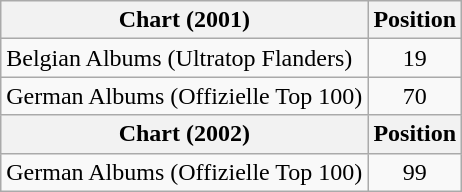<table class="wikitable">
<tr>
<th>Chart (2001)</th>
<th>Position</th>
</tr>
<tr>
<td>Belgian Albums (Ultratop Flanders)</td>
<td style="text-align:center;">19</td>
</tr>
<tr>
<td>German Albums (Offizielle Top 100)</td>
<td style="text-align:center;">70</td>
</tr>
<tr>
<th>Chart (2002)</th>
<th>Position</th>
</tr>
<tr>
<td>German Albums (Offizielle Top 100)</td>
<td style="text-align:center;">99</td>
</tr>
</table>
